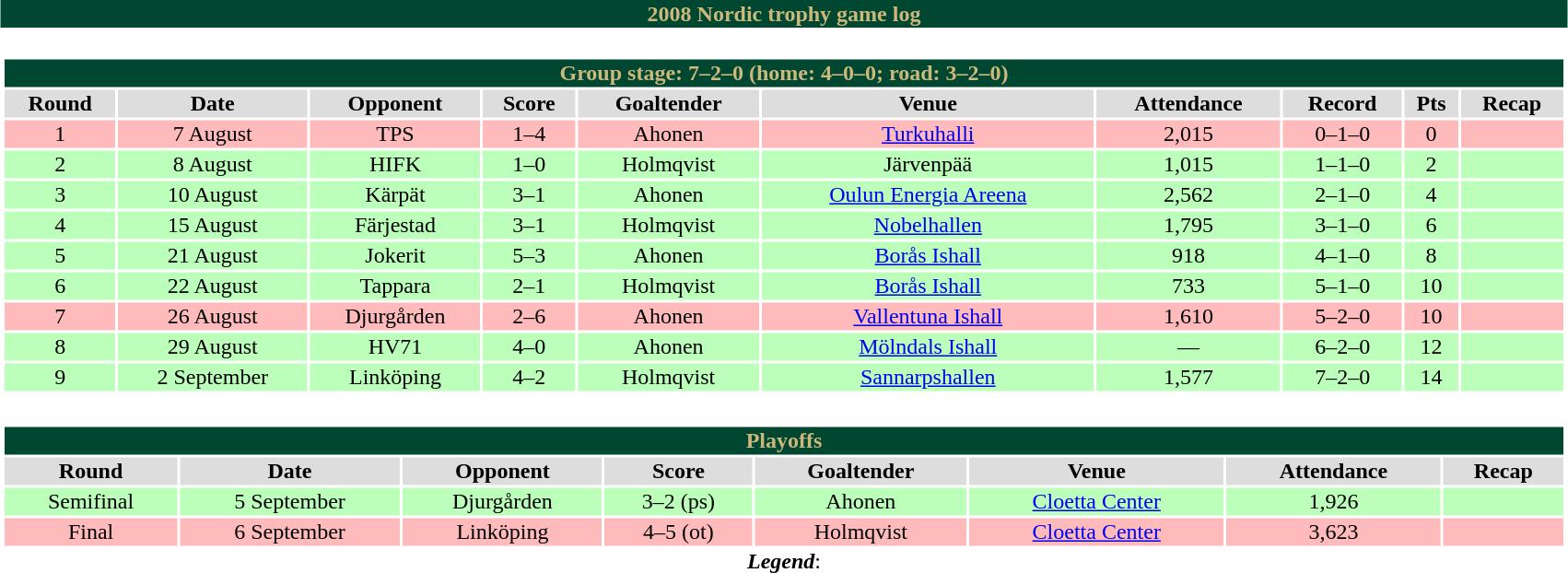<table class="toccolours" width=90% style="clear:both; margin:1.5em auto; text-align:center;">
<tr>
<th colspan=10 style="background:#004731; color: #cdb87c;">2008 Nordic trophy game log</th>
</tr>
<tr>
<td colspan=10><br><table class="toccolours collapsible collapsed" width=100%>
<tr>
<th colspan=10; style="background:#004731; color: #cdb87c;">Group stage: 7–2–0 (home: 4–0–0; road: 3–2–0)</th>
</tr>
<tr align="center"  bgcolor="#dddddd">
<td><strong>Round</strong></td>
<td><strong>Date</strong></td>
<td><strong>Opponent</strong></td>
<td><strong>Score</strong></td>
<td><strong>Goaltender</strong></td>
<td><strong>Venue</strong></td>
<td><strong>Attendance</strong></td>
<td><strong>Record</strong></td>
<td><strong>Pts</strong></td>
<td><strong>Recap</strong></td>
</tr>
<tr align="center" bgcolor="#ffbbbb">
<td>1</td>
<td>7 August</td>
<td>TPS</td>
<td>1–4</td>
<td>Ahonen</td>
<td><a href='#'>Turkuhalli</a></td>
<td>2,015</td>
<td>0–1–0</td>
<td>0</td>
<td></td>
</tr>
<tr align="center" bgcolor="#bbffbb">
<td>2</td>
<td>8 August</td>
<td>HIFK</td>
<td>1–0</td>
<td>Holmqvist</td>
<td>Järvenpää</td>
<td>1,015</td>
<td>1–1–0</td>
<td>2</td>
<td></td>
</tr>
<tr align="center" bgcolor="#bbffbb">
<td>3</td>
<td>10 August</td>
<td>Kärpät</td>
<td>3–1</td>
<td>Ahonen</td>
<td><a href='#'>Oulun Energia Areena</a></td>
<td>2,562</td>
<td>2–1–0</td>
<td>4</td>
<td></td>
</tr>
<tr align="center" bgcolor="#bbffbb">
<td>4</td>
<td>15 August</td>
<td>Färjestad</td>
<td>3–1</td>
<td>Holmqvist</td>
<td><a href='#'>Nobelhallen</a></td>
<td>1,795</td>
<td>3–1–0</td>
<td>6</td>
<td></td>
</tr>
<tr align="center" bgcolor="#bbffbb">
<td>5</td>
<td>21 August</td>
<td>Jokerit</td>
<td>5–3</td>
<td>Ahonen</td>
<td><a href='#'>Borås Ishall</a></td>
<td>918</td>
<td>4–1–0</td>
<td>8</td>
<td></td>
</tr>
<tr align="center" bgcolor="#bbffbb">
<td>6</td>
<td>22 August</td>
<td>Tappara</td>
<td>2–1</td>
<td>Holmqvist</td>
<td><a href='#'>Borås Ishall</a></td>
<td>733</td>
<td>5–1–0</td>
<td>10</td>
<td></td>
</tr>
<tr align="center" bgcolor="#ffbbbb">
<td>7</td>
<td>26 August</td>
<td>Djurgården</td>
<td>2–6</td>
<td>Ahonen</td>
<td><a href='#'>Vallentuna Ishall</a></td>
<td>1,610</td>
<td>5–2–0</td>
<td>10</td>
<td></td>
</tr>
<tr align="center" bgcolor="#bbffbb">
<td>8</td>
<td>29 August</td>
<td>HV71</td>
<td>4–0</td>
<td>Ahonen</td>
<td><a href='#'>Mölndals Ishall</a></td>
<td>—</td>
<td>6–2–0</td>
<td>12</td>
<td></td>
</tr>
<tr align="center" bgcolor="#bbffbb">
<td>9</td>
<td>2 September</td>
<td>Linköping</td>
<td>4–2</td>
<td>Holmqvist</td>
<td><a href='#'>Sannarpshallen</a></td>
<td>1,577</td>
<td>7–2–0</td>
<td>14</td>
<td></td>
</tr>
</table>
</td>
</tr>
<tr>
<td colspan=10><br><table class="toccolours collapsible collapsed" width=100%>
<tr>
<th colspan=10; style="background:#004731; color: #cdb87c;">Playoffs</th>
</tr>
<tr align="center"  bgcolor="#dddddd">
<td><strong>Round</strong></td>
<td><strong>Date</strong></td>
<td><strong>Opponent</strong></td>
<td><strong>Score</strong></td>
<td><strong>Goaltender</strong></td>
<td><strong>Venue</strong></td>
<td><strong>Attendance</strong></td>
<td><strong>Recap</strong></td>
</tr>
<tr align="center" bgcolor="#bbffbb">
<td>Semifinal</td>
<td>5 September</td>
<td>Djurgården</td>
<td>3–2 (ps)</td>
<td>Ahonen</td>
<td><a href='#'>Cloetta Center</a></td>
<td>1,926</td>
<td></td>
</tr>
<tr align="center" bgcolor="#ffbbbb">
<td>Final</td>
<td>6 September</td>
<td>Linköping</td>
<td>4–5 (ot)</td>
<td>Holmqvist</td>
<td><a href='#'>Cloetta Center</a></td>
<td>3,623</td>
<td></td>
</tr>
</table>
<strong><em>Legend</em></strong>: 


</td>
</tr>
</table>
